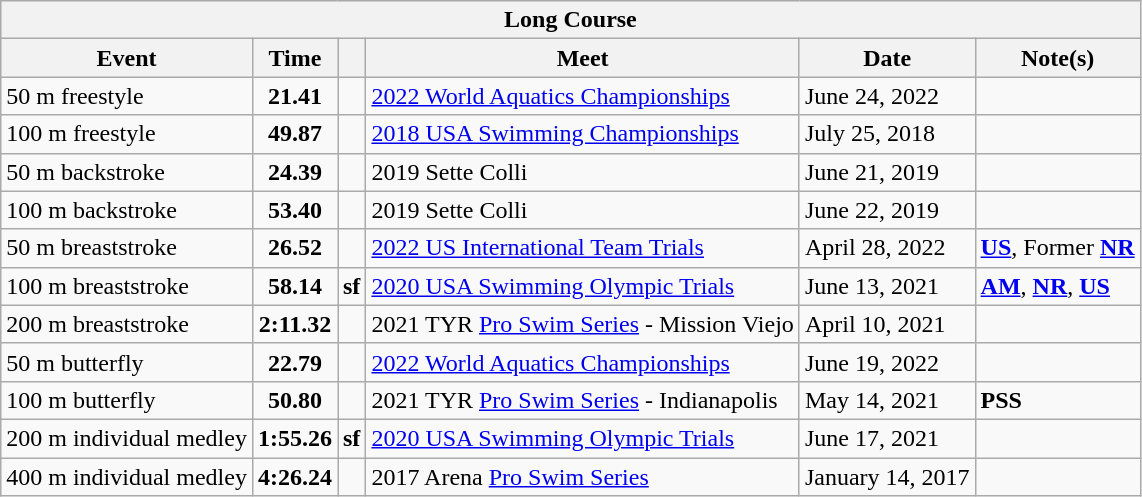<table class="wikitable">
<tr style="background:#eee;">
<th colspan="6">Long Course</th>
</tr>
<tr style="background:#eee;">
<th>Event</th>
<th>Time</th>
<th></th>
<th>Meet</th>
<th>Date</th>
<th>Note(s)</th>
</tr>
<tr>
<td>50 m freestyle</td>
<td style="text-align:center;"><strong>21.41</strong></td>
<td></td>
<td><a href='#'>2022 World Aquatics Championships</a></td>
<td>June 24, 2022</td>
<td></td>
</tr>
<tr>
<td>100 m freestyle</td>
<td style="text-align:center;"><strong>49.87</strong></td>
<td></td>
<td><a href='#'>2018 USA Swimming Championships</a></td>
<td>July 25, 2018</td>
<td></td>
</tr>
<tr>
<td>50 m backstroke</td>
<td style="text-align:center;"><strong>24.39</strong></td>
<td></td>
<td>2019 Sette Colli</td>
<td>June 21, 2019</td>
<td></td>
</tr>
<tr>
<td>100 m backstroke</td>
<td style="text-align:center;"><strong>53.40</strong></td>
<td></td>
<td>2019 Sette Colli</td>
<td>June 22, 2019</td>
<td></td>
</tr>
<tr>
<td>50 m breaststroke</td>
<td style="text-align:center;"><strong>26.52</strong></td>
<td></td>
<td><a href='#'>2022 US International Team Trials</a></td>
<td>April 28, 2022</td>
<td><strong><a href='#'>US</a></strong>, Former <strong><a href='#'>NR</a></strong></td>
</tr>
<tr>
<td>100 m breaststroke</td>
<td style="text-align:center;"><strong>58.14</strong></td>
<td><strong>sf</strong></td>
<td><a href='#'>2020 USA Swimming Olympic Trials</a></td>
<td>June 13, 2021</td>
<td><strong><a href='#'>AM</a></strong>, <strong><a href='#'>NR</a></strong>, <strong><a href='#'>US</a></strong></td>
</tr>
<tr>
<td>200 m breaststroke</td>
<td style="text-align:center;"><strong>2:11.32</strong></td>
<td></td>
<td>2021 TYR <a href='#'>Pro Swim Series</a> - Mission Viejo</td>
<td>April 10, 2021</td>
<td></td>
</tr>
<tr>
<td>50 m butterfly</td>
<td style="text-align:center;"><strong>22.79</strong></td>
<td></td>
<td><a href='#'>2022 World Aquatics Championships</a></td>
<td>June 19, 2022</td>
<td></td>
</tr>
<tr>
<td>100 m butterfly</td>
<td style="text-align:center;"><strong>50.80</strong></td>
<td></td>
<td>2021 TYR <a href='#'>Pro Swim Series</a> - Indianapolis</td>
<td>May 14, 2021</td>
<td><strong>PSS</strong></td>
</tr>
<tr>
<td>200 m individual medley</td>
<td style="text-align:center;"><strong>1:55.26</strong></td>
<td><strong>sf</strong></td>
<td><a href='#'>2020 USA Swimming Olympic Trials</a></td>
<td>June 17, 2021</td>
<td></td>
</tr>
<tr>
<td>400 m individual medley</td>
<td style="text-align:center;"><strong>4:26.24</strong></td>
<td></td>
<td>2017 Arena <a href='#'>Pro Swim Series</a></td>
<td>January 14, 2017</td>
<td></td>
</tr>
</table>
